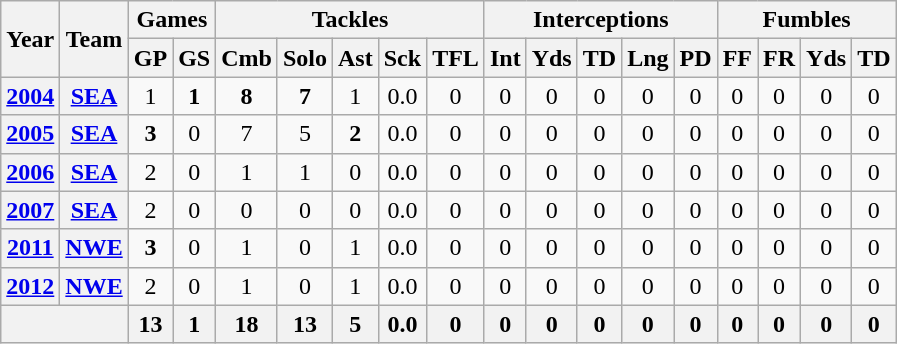<table class="wikitable" style="text-align:center">
<tr>
<th rowspan="2">Year</th>
<th rowspan="2">Team</th>
<th colspan="2">Games</th>
<th colspan="5">Tackles</th>
<th colspan="5">Interceptions</th>
<th colspan="4">Fumbles</th>
</tr>
<tr>
<th>GP</th>
<th>GS</th>
<th>Cmb</th>
<th>Solo</th>
<th>Ast</th>
<th>Sck</th>
<th>TFL</th>
<th>Int</th>
<th>Yds</th>
<th>TD</th>
<th>Lng</th>
<th>PD</th>
<th>FF</th>
<th>FR</th>
<th>Yds</th>
<th>TD</th>
</tr>
<tr>
<th><a href='#'>2004</a></th>
<th><a href='#'>SEA</a></th>
<td>1</td>
<td><strong>1</strong></td>
<td><strong>8</strong></td>
<td><strong>7</strong></td>
<td>1</td>
<td>0.0</td>
<td>0</td>
<td>0</td>
<td>0</td>
<td>0</td>
<td>0</td>
<td>0</td>
<td>0</td>
<td>0</td>
<td>0</td>
<td>0</td>
</tr>
<tr>
<th><a href='#'>2005</a></th>
<th><a href='#'>SEA</a></th>
<td><strong>3</strong></td>
<td>0</td>
<td>7</td>
<td>5</td>
<td><strong>2</strong></td>
<td>0.0</td>
<td>0</td>
<td>0</td>
<td>0</td>
<td>0</td>
<td>0</td>
<td>0</td>
<td>0</td>
<td>0</td>
<td>0</td>
<td>0</td>
</tr>
<tr>
<th><a href='#'>2006</a></th>
<th><a href='#'>SEA</a></th>
<td>2</td>
<td>0</td>
<td>1</td>
<td>1</td>
<td>0</td>
<td>0.0</td>
<td>0</td>
<td>0</td>
<td>0</td>
<td>0</td>
<td>0</td>
<td>0</td>
<td>0</td>
<td>0</td>
<td>0</td>
<td>0</td>
</tr>
<tr>
<th><a href='#'>2007</a></th>
<th><a href='#'>SEA</a></th>
<td>2</td>
<td>0</td>
<td>0</td>
<td>0</td>
<td>0</td>
<td>0.0</td>
<td>0</td>
<td>0</td>
<td>0</td>
<td>0</td>
<td>0</td>
<td>0</td>
<td>0</td>
<td>0</td>
<td>0</td>
<td>0</td>
</tr>
<tr>
<th><a href='#'>2011</a></th>
<th><a href='#'>NWE</a></th>
<td><strong>3</strong></td>
<td>0</td>
<td>1</td>
<td>0</td>
<td>1</td>
<td>0.0</td>
<td>0</td>
<td>0</td>
<td>0</td>
<td>0</td>
<td>0</td>
<td>0</td>
<td>0</td>
<td>0</td>
<td>0</td>
<td>0</td>
</tr>
<tr>
<th><a href='#'>2012</a></th>
<th><a href='#'>NWE</a></th>
<td>2</td>
<td>0</td>
<td>1</td>
<td>0</td>
<td>1</td>
<td>0.0</td>
<td>0</td>
<td>0</td>
<td>0</td>
<td>0</td>
<td>0</td>
<td>0</td>
<td>0</td>
<td>0</td>
<td>0</td>
<td>0</td>
</tr>
<tr>
<th colspan="2"></th>
<th>13</th>
<th>1</th>
<th>18</th>
<th>13</th>
<th>5</th>
<th>0.0</th>
<th>0</th>
<th>0</th>
<th>0</th>
<th>0</th>
<th>0</th>
<th>0</th>
<th>0</th>
<th>0</th>
<th>0</th>
<th>0</th>
</tr>
</table>
